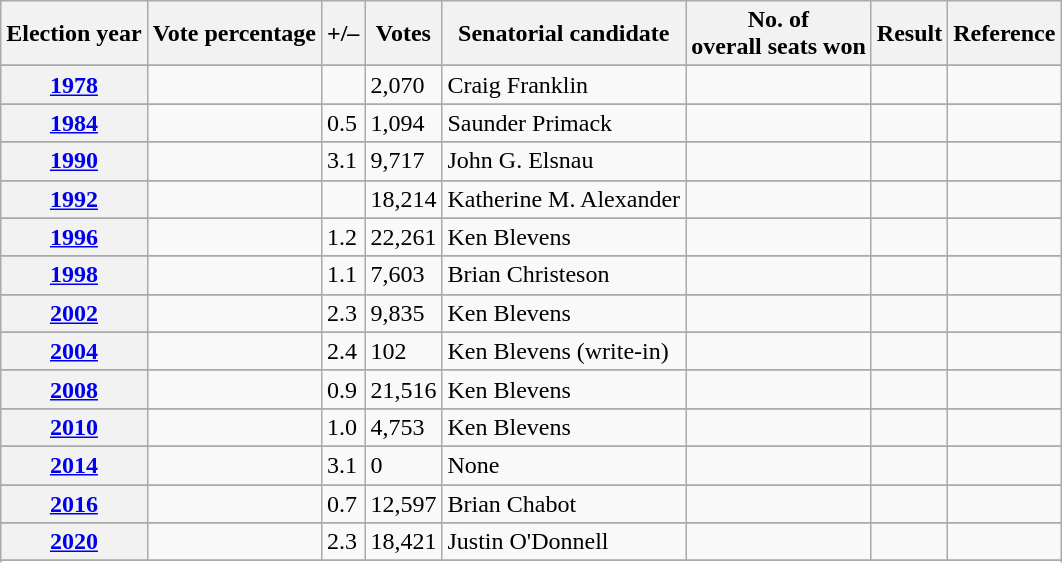<table class="wikitable sortable mw-collapsible mw-collapsed">
<tr>
<th>Election year</th>
<th>Vote percentage</th>
<th>+/–</th>
<th>Votes</th>
<th>Senatorial candidate</th>
<th>No. of<br>overall seats won</th>
<th>Result</th>
<th>Reference</th>
</tr>
<tr>
</tr>
<tr>
<th><a href='#'>1978</a></th>
<td></td>
<td></td>
<td>2,070</td>
<td>Craig Franklin</td>
<td></td>
<td></td>
<td></td>
</tr>
<tr>
</tr>
<tr>
<th><a href='#'>1984</a></th>
<td></td>
<td> 0.5</td>
<td>1,094</td>
<td>Saunder Primack</td>
<td></td>
<td></td>
<td></td>
</tr>
<tr>
</tr>
<tr>
<th><a href='#'>1990</a></th>
<td></td>
<td> 3.1</td>
<td>9,717</td>
<td>John G. Elsnau</td>
<td></td>
<td></td>
<td></td>
</tr>
<tr>
</tr>
<tr>
<th><a href='#'>1992</a></th>
<td></td>
<td></td>
<td>18,214</td>
<td>Katherine M. Alexander</td>
<td></td>
<td></td>
<td></td>
</tr>
<tr>
</tr>
<tr>
<th><a href='#'>1996</a></th>
<td></td>
<td> 1.2</td>
<td>22,261</td>
<td>Ken Blevens</td>
<td></td>
<td></td>
<td></td>
</tr>
<tr>
</tr>
<tr>
<th><a href='#'>1998</a></th>
<td></td>
<td> 1.1</td>
<td>7,603</td>
<td>Brian Christeson</td>
<td></td>
<td></td>
<td></td>
</tr>
<tr>
</tr>
<tr>
<th><a href='#'>2002</a></th>
<td></td>
<td> 2.3</td>
<td>9,835</td>
<td>Ken Blevens</td>
<td></td>
<td></td>
<td></td>
</tr>
<tr>
</tr>
<tr>
<th><a href='#'>2004</a></th>
<td></td>
<td> 2.4</td>
<td>102</td>
<td>Ken Blevens (write-in)</td>
<td></td>
<td></td>
<td></td>
</tr>
<tr>
</tr>
<tr>
<th><a href='#'>2008</a></th>
<td></td>
<td> 0.9</td>
<td>21,516</td>
<td>Ken Blevens</td>
<td></td>
<td></td>
<td></td>
</tr>
<tr>
</tr>
<tr>
<th><a href='#'>2010</a></th>
<td></td>
<td> 1.0</td>
<td>4,753</td>
<td>Ken Blevens</td>
<td></td>
<td></td>
<td></td>
</tr>
<tr>
</tr>
<tr>
<th><a href='#'>2014</a></th>
<td></td>
<td> 3.1</td>
<td>0</td>
<td>None</td>
<td></td>
<td></td>
<td></td>
</tr>
<tr>
</tr>
<tr>
<th><a href='#'>2016</a></th>
<td></td>
<td> 0.7</td>
<td>12,597</td>
<td>Brian Chabot</td>
<td></td>
<td></td>
<td></td>
</tr>
<tr>
</tr>
<tr>
<th><a href='#'>2020</a></th>
<td></td>
<td> 2.3</td>
<td>18,421</td>
<td>Justin O'Donnell</td>
<td></td>
<td></td>
<td></td>
</tr>
<tr>
</tr>
<tr>
</tr>
</table>
